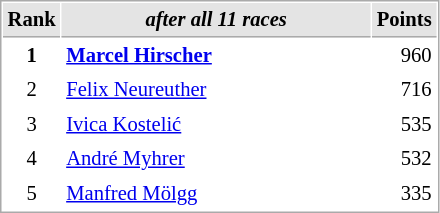<table cellspacing="1" cellpadding="3" style="border:1px solid #AAAAAA;font-size:86%">
<tr bgcolor="#E4E4E4">
<th style="border-bottom:1px solid #AAAAAA" width=10>Rank</th>
<th style="border-bottom:1px solid #AAAAAA" width=200><strong><em>after all 11 races</em></strong></th>
<th style="border-bottom:1px solid #AAAAAA" width=20>Points</th>
</tr>
<tr>
<td align="center"><strong>1</strong></td>
<td> <strong><a href='#'>Marcel Hirscher</a> </strong></td>
<td align="right">960</td>
</tr>
<tr>
<td align="center">2</td>
<td> <a href='#'>Felix Neureuther</a></td>
<td align="right">716</td>
</tr>
<tr>
<td align="center">3</td>
<td> <a href='#'>Ivica Kostelić</a></td>
<td align="right">535</td>
</tr>
<tr>
<td align="center">4</td>
<td> <a href='#'>André Myhrer</a></td>
<td align="right">532</td>
</tr>
<tr>
<td align="center">5</td>
<td> <a href='#'>Manfred Mölgg</a></td>
<td align="right">335</td>
</tr>
</table>
